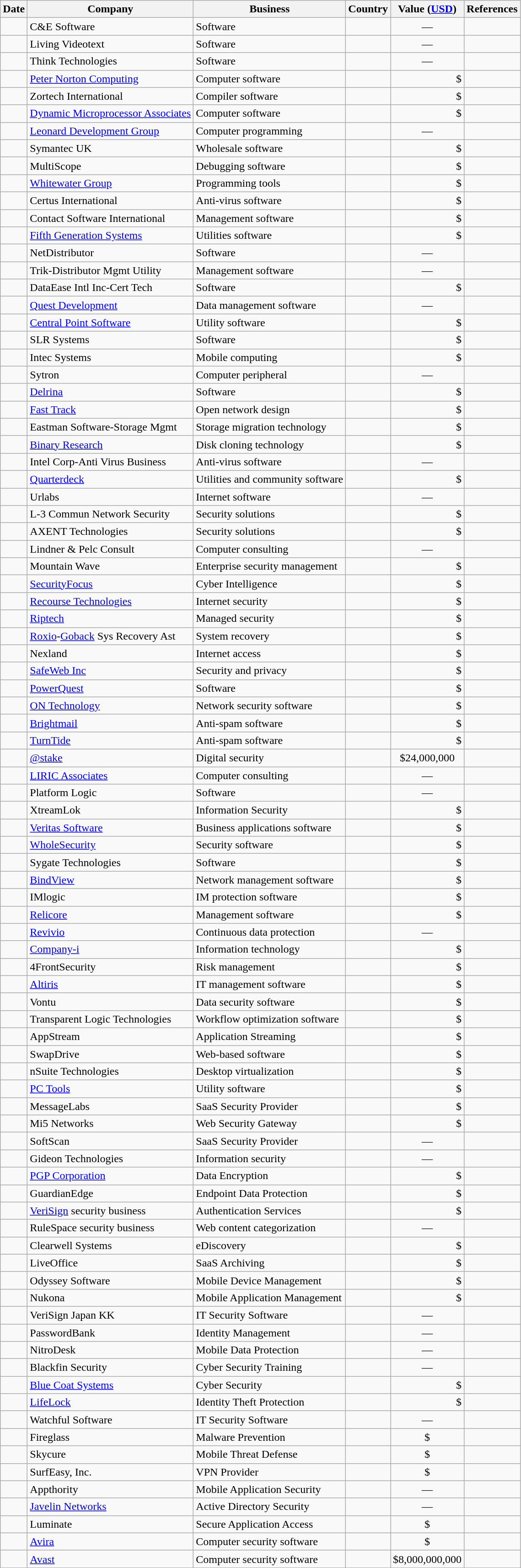<table class="wikitable sortable">
<tr>
<th>Date</th>
<th>Company</th>
<th>Business</th>
<th>Country</th>
<th>Value (<a href='#'>USD</a>)</th>
<th class="unsortable">References</th>
</tr>
<tr>
<td></td>
<td>C&E Software</td>
<td>Software</td>
<td></td>
<td style="text-align:center;">—</td>
<td style="text-align:center;"></td>
</tr>
<tr>
<td></td>
<td>Living Videotext</td>
<td>Software</td>
<td></td>
<td style="text-align:center;">—</td>
<td style="text-align:center;"></td>
</tr>
<tr>
<td></td>
<td>Think Technologies</td>
<td>Software</td>
<td></td>
<td style="text-align:center;">—</td>
<td style="text-align:center;"></td>
</tr>
<tr>
<td></td>
<td><a href='#'>Peter Norton Computing</a></td>
<td>Computer software</td>
<td></td>
<td align="right">$</td>
<td style="text-align:center;"></td>
</tr>
<tr>
<td></td>
<td>Zortech International</td>
<td>Compiler software</td>
<td></td>
<td align="right">$</td>
<td style="text-align:center;"></td>
</tr>
<tr>
<td></td>
<td><a href='#'>Dynamic Microprocessor Associates</a></td>
<td>Computer software</td>
<td></td>
<td align="right">$</td>
<td style="text-align:center;"></td>
</tr>
<tr>
<td></td>
<td><a href='#'>Leonard Development Group</a></td>
<td>Computer programming</td>
<td></td>
<td style="text-align:center;">—</td>
<td style="text-align:center;"></td>
</tr>
<tr>
<td></td>
<td>Symantec UK</td>
<td>Wholesale software</td>
<td></td>
<td align="right">$</td>
<td style="text-align:center;"></td>
</tr>
<tr>
<td></td>
<td>MultiScope</td>
<td>Debugging software</td>
<td></td>
<td align="right">$</td>
<td style="text-align:center;"></td>
</tr>
<tr>
<td></td>
<td><a href='#'>Whitewater Group</a></td>
<td>Programming tools</td>
<td></td>
<td align="right">$</td>
<td style="text-align:center;"></td>
</tr>
<tr>
<td></td>
<td>Certus International</td>
<td>Anti-virus software</td>
<td></td>
<td align="right">$</td>
<td style="text-align:center;"></td>
</tr>
<tr>
<td></td>
<td>Contact Software International</td>
<td>Management software</td>
<td></td>
<td align="right">$</td>
<td style="text-align:center;"></td>
</tr>
<tr>
<td></td>
<td><a href='#'>Fifth Generation Systems</a></td>
<td>Utilities software</td>
<td></td>
<td align="right">$</td>
<td style="text-align:center;"></td>
</tr>
<tr>
<td></td>
<td>NetDistributor</td>
<td>Software</td>
<td></td>
<td style="text-align:center;">—</td>
<td style="text-align:center;"></td>
</tr>
<tr>
<td></td>
<td>Trik-Distributor Mgmt Utility</td>
<td>Management software</td>
<td></td>
<td style="text-align:center;">—</td>
<td style="text-align:center;"></td>
</tr>
<tr>
<td></td>
<td>DataEase Intl Inc-Cert Tech</td>
<td>Software</td>
<td></td>
<td align="right">$</td>
<td style="text-align:center;"></td>
</tr>
<tr>
<td></td>
<td><a href='#'>Quest Development</a></td>
<td>Data management software</td>
<td></td>
<td style="text-align:center;">—</td>
<td style="text-align:center;"></td>
</tr>
<tr>
<td></td>
<td><a href='#'>Central Point Software</a></td>
<td>Utility software</td>
<td></td>
<td align="right">$</td>
<td style="text-align:center;"></td>
</tr>
<tr>
<td></td>
<td>SLR Systems</td>
<td>Software</td>
<td></td>
<td align="right">$</td>
<td style="text-align:center;"></td>
</tr>
<tr>
<td></td>
<td>Intec Systems</td>
<td>Mobile computing</td>
<td></td>
<td align="right">$</td>
<td style="text-align:center;"></td>
</tr>
<tr>
<td></td>
<td>Sytron</td>
<td>Computer peripheral</td>
<td></td>
<td style="text-align:center;">—</td>
<td style="text-align:center;"></td>
</tr>
<tr>
<td></td>
<td><a href='#'>Delrina</a></td>
<td>Software</td>
<td></td>
<td align="right">$</td>
<td style="text-align:center;"></td>
</tr>
<tr>
<td></td>
<td><a href='#'>Fast Track</a></td>
<td>Open network design</td>
<td></td>
<td align="right">$</td>
<td style="text-align:center;"></td>
</tr>
<tr>
<td></td>
<td>Eastman Software-Storage Mgmt</td>
<td>Storage migration technology</td>
<td></td>
<td align="right">$</td>
<td style="text-align:center;"></td>
</tr>
<tr>
<td></td>
<td><a href='#'>Binary Research</a></td>
<td>Disk cloning technology</td>
<td></td>
<td align="right">$</td>
<td style="text-align:center;"></td>
</tr>
<tr>
<td></td>
<td>Intel Corp-Anti Virus Business</td>
<td>Anti-virus software</td>
<td></td>
<td style="text-align:center;">—</td>
<td style="text-align:center;"></td>
</tr>
<tr>
<td></td>
<td><a href='#'>Quarterdeck</a></td>
<td>Utilities and community software</td>
<td></td>
<td align="right">$</td>
<td style="text-align:center;"></td>
</tr>
<tr>
<td></td>
<td>Urlabs</td>
<td>Internet software</td>
<td></td>
<td style="text-align:center;">—</td>
<td style="text-align:center;"></td>
</tr>
<tr>
<td></td>
<td>L-3 Commun Network Security</td>
<td>Security solutions</td>
<td></td>
<td align="right">$</td>
<td style="text-align:center;"></td>
</tr>
<tr>
<td></td>
<td>AXENT Technologies</td>
<td>Security solutions</td>
<td></td>
<td align="right">$</td>
<td style="text-align:center;"></td>
</tr>
<tr>
<td></td>
<td>Lindner & Pelc Consult</td>
<td>Computer consulting</td>
<td></td>
<td style="text-align:center;">—</td>
<td style="text-align:center;"></td>
</tr>
<tr>
<td></td>
<td>Mountain Wave</td>
<td>Enterprise security management</td>
<td></td>
<td align="right">$</td>
<td style="text-align:center;"></td>
</tr>
<tr>
<td></td>
<td><a href='#'>SecurityFocus</a></td>
<td>Cyber Intelligence</td>
<td></td>
<td align="right">$</td>
<td style="text-align:center;"></td>
</tr>
<tr>
<td></td>
<td><a href='#'>Recourse Technologies</a></td>
<td>Internet security</td>
<td></td>
<td align="right">$</td>
<td style="text-align:center;"></td>
</tr>
<tr>
<td></td>
<td><a href='#'>Riptech</a></td>
<td>Managed security</td>
<td></td>
<td align="right">$</td>
<td style="text-align:center;"></td>
</tr>
<tr>
<td></td>
<td><a href='#'>Roxio</a>-<a href='#'>Goback</a> Sys Recovery Ast</td>
<td>System recovery</td>
<td></td>
<td align="right">$</td>
<td style="text-align:center;"></td>
</tr>
<tr>
<td></td>
<td>Nexland</td>
<td>Internet access</td>
<td></td>
<td align="right">$</td>
<td style="text-align:center;"></td>
</tr>
<tr>
<td></td>
<td><a href='#'>SafeWeb Inc</a></td>
<td>Security and privacy</td>
<td></td>
<td align="right">$</td>
<td style="text-align:center;"></td>
</tr>
<tr>
<td></td>
<td><a href='#'>PowerQuest</a></td>
<td>Software</td>
<td></td>
<td align="right">$</td>
<td style="text-align:center;"></td>
</tr>
<tr>
<td></td>
<td><a href='#'>ON Technology</a></td>
<td>Network security software</td>
<td></td>
<td align="right">$</td>
<td style="text-align:center;"></td>
</tr>
<tr>
<td></td>
<td><a href='#'>Brightmail</a></td>
<td>Anti-spam software</td>
<td></td>
<td align="right">$</td>
<td style="text-align:center;"></td>
</tr>
<tr>
<td></td>
<td><a href='#'>TurnTide</a></td>
<td>Anti-spam software</td>
<td></td>
<td align="right">$</td>
<td style="text-align:center;"></td>
</tr>
<tr>
<td></td>
<td><a href='#'>@stake</a></td>
<td>Digital security</td>
<td></td>
<td style="text-align:center;">$24,000,000</td>
<td style="text-align:center;"></td>
</tr>
<tr>
<td></td>
<td><a href='#'>LIRIC Associates</a></td>
<td>Computer consulting</td>
<td></td>
<td style="text-align:center;">—</td>
<td style="text-align:center;"></td>
</tr>
<tr>
<td></td>
<td>Platform Logic</td>
<td>Software</td>
<td></td>
<td style="text-align:center;">—</td>
<td style="text-align:center;"></td>
</tr>
<tr>
<td></td>
<td>XtreamLok</td>
<td>Information Security</td>
<td></td>
<td align="right">$</td>
<td style="text-align:center;"></td>
</tr>
<tr>
<td></td>
<td><a href='#'>Veritas Software</a></td>
<td>Business applications software</td>
<td></td>
<td align="right">$</td>
<td style="text-align:center;"></td>
</tr>
<tr>
<td></td>
<td><a href='#'>WholeSecurity</a></td>
<td>Security software</td>
<td></td>
<td align="right">$</td>
<td style="text-align:center;"></td>
</tr>
<tr>
<td></td>
<td>Sygate Technologies</td>
<td>Software</td>
<td></td>
<td align="right">$</td>
<td style="text-align:center;"></td>
</tr>
<tr>
<td></td>
<td><a href='#'>BindView</a></td>
<td>Network management software</td>
<td></td>
<td align="right">$</td>
<td style="text-align:center;"></td>
</tr>
<tr>
<td></td>
<td>IMlogic</td>
<td>IM protection software</td>
<td></td>
<td align="right">$</td>
<td style="text-align:center;"></td>
</tr>
<tr>
<td></td>
<td><a href='#'>Relicore</a></td>
<td>Management software</td>
<td></td>
<td align="right">$</td>
<td style="text-align:center;"></td>
</tr>
<tr>
<td></td>
<td><a href='#'>Revivio</a></td>
<td>Continuous data protection</td>
<td></td>
<td style="text-align:center;">—</td>
<td style="text-align:center;"></td>
</tr>
<tr>
<td></td>
<td><a href='#'>Company-i</a></td>
<td>Information technology</td>
<td></td>
<td align="right">$</td>
<td style="text-align:center;"></td>
</tr>
<tr>
<td></td>
<td>4FrontSecurity</td>
<td>Risk management</td>
<td></td>
<td align="right">$</td>
<td style="text-align:center;"></td>
</tr>
<tr>
<td></td>
<td><a href='#'>Altiris</a></td>
<td>IT management software</td>
<td></td>
<td align="right">$</td>
<td style="text-align:center;"></td>
</tr>
<tr>
<td></td>
<td>Vontu</td>
<td>Data security software</td>
<td></td>
<td align="right">$</td>
<td style="text-align:center;"></td>
</tr>
<tr>
<td></td>
<td>Transparent Logic Technologies</td>
<td>Workflow optimization software</td>
<td></td>
<td align="right">$</td>
<td style="text-align:center;"></td>
</tr>
<tr>
<td></td>
<td>AppStream</td>
<td>Application Streaming</td>
<td></td>
<td align="right">$</td>
<td style="text-align:center;"></td>
</tr>
<tr>
<td></td>
<td>SwapDrive</td>
<td>Web-based software</td>
<td></td>
<td align="right">$</td>
<td style="text-align:center;"></td>
</tr>
<tr>
<td></td>
<td>nSuite Technologies</td>
<td>Desktop virtualization</td>
<td></td>
<td align="right">$</td>
<td style="text-align:center;"><br></td>
</tr>
<tr>
<td></td>
<td><a href='#'>PC Tools</a></td>
<td>Utility software</td>
<td></td>
<td align="right">$</td>
<td style="text-align:center;"></td>
</tr>
<tr>
<td></td>
<td>MessageLabs</td>
<td>SaaS Security Provider</td>
<td></td>
<td align="right">$</td>
<td style="text-align:center;"></td>
</tr>
<tr>
<td></td>
<td>Mi5 Networks</td>
<td>Web Security Gateway</td>
<td></td>
<td align="right">$</td>
<td style="text-align:center;"></td>
</tr>
<tr>
<td></td>
<td>SoftScan</td>
<td>SaaS Security Provider</td>
<td></td>
<td style="text-align:center;">—</td>
<td style="text-align:center;"></td>
</tr>
<tr>
<td></td>
<td>Gideon Technologies</td>
<td>Information security</td>
<td></td>
<td style="text-align:center;">—</td>
<td style="text-align:center;"></td>
</tr>
<tr>
<td></td>
<td><a href='#'>PGP Corporation</a></td>
<td>Data Encryption</td>
<td></td>
<td align="right">$</td>
<td style="text-align:center;"></td>
</tr>
<tr>
<td></td>
<td>GuardianEdge</td>
<td>Endpoint Data Protection</td>
<td></td>
<td align="right">$</td>
<td style="text-align:center;"></td>
</tr>
<tr>
<td></td>
<td><a href='#'>VeriSign</a> security business</td>
<td>Authentication Services</td>
<td></td>
<td align="right">$</td>
<td style="text-align:center;"></td>
</tr>
<tr>
<td></td>
<td>RuleSpace security business</td>
<td>Web content categorization</td>
<td></td>
<td style="text-align:center;">—</td>
<td style="text-align:center;"></td>
</tr>
<tr>
<td></td>
<td>Clearwell Systems</td>
<td>eDiscovery</td>
<td></td>
<td align="right">$</td>
<td style="text-align:center;"></td>
</tr>
<tr>
<td></td>
<td>LiveOffice</td>
<td>SaaS Archiving</td>
<td></td>
<td align="right">$</td>
<td style="text-align:center;"></td>
</tr>
<tr>
<td></td>
<td>Odyssey Software</td>
<td>Mobile Device Management</td>
<td></td>
<td align="right">$</td>
<td style="text-align:center;"></td>
</tr>
<tr>
<td></td>
<td>Nukona</td>
<td>Mobile Application Management</td>
<td></td>
<td align="right">$</td>
<td style="text-align:center;"><br></td>
</tr>
<tr>
<td></td>
<td>VeriSign Japan KK</td>
<td>IT Security Software</td>
<td></td>
<td style="text-align:center;">—</td>
<td style="text-align:center;"></td>
</tr>
<tr>
<td></td>
<td>PasswordBank</td>
<td>Identity Management</td>
<td></td>
<td style="text-align:center;">—</td>
<td style="text-align:center;"></td>
</tr>
<tr>
<td></td>
<td>NitroDesk</td>
<td>Mobile Data Protection</td>
<td></td>
<td style="text-align:center;">—</td>
<td style="text-align:center;"></td>
</tr>
<tr>
<td></td>
<td>Blackfin Security</td>
<td>Cyber Security Training</td>
<td></td>
<td style="text-align:center;">—</td>
<td style="text-align:center;"></td>
</tr>
<tr>
<td></td>
<td><a href='#'>Blue Coat Systems</a></td>
<td>Cyber Security</td>
<td></td>
<td align="right">$</td>
<td style="text-align:center;"></td>
</tr>
<tr>
<td></td>
<td><a href='#'>LifeLock</a></td>
<td>Identity Theft Protection</td>
<td></td>
<td align="right">$</td>
<td style="text-align:center;"></td>
</tr>
<tr>
<td></td>
<td>Watchful Software</td>
<td>IT Security Software</td>
<td></td>
<td style="text-align:center;">—</td>
<td style="text-align:center;"></td>
</tr>
<tr>
<td></td>
<td>Fireglass</td>
<td>Malware Prevention</td>
<td></td>
<td style="text-align:center;">$</td>
<td style="text-align:center;"></td>
</tr>
<tr>
<td></td>
<td>Skycure</td>
<td>Mobile Threat Defense</td>
<td></td>
<td style="text-align:center;">$</td>
<td style="text-align:center;"></td>
</tr>
<tr>
<td></td>
<td>SurfEasy, Inc.</td>
<td>VPN Provider</td>
<td></td>
<td style="text-align:center;">$</td>
<td style="text-align:center;"></td>
</tr>
<tr>
<td></td>
<td>Appthority</td>
<td>Mobile Application Security</td>
<td></td>
<td style="text-align:center;">—</td>
<td style="text-align:center;"></td>
</tr>
<tr>
<td></td>
<td><a href='#'>Javelin Networks</a></td>
<td>Active Directory Security</td>
<td></td>
<td style="text-align:center;">—</td>
<td style="text-align:center;"></td>
</tr>
<tr>
<td></td>
<td>Luminate</td>
<td>Secure Application Access</td>
<td></td>
<td style="text-align:center;">$</td>
<td style="text-align:center;"></td>
</tr>
<tr>
<td></td>
<td><a href='#'>Avira</a></td>
<td>Computer security software</td>
<td></td>
<td style="text-align:center;">$</td>
<td style="text-align:center;"></td>
</tr>
<tr>
<td></td>
<td><a href='#'>Avast</a></td>
<td>Computer security software</td>
<td></td>
<td style="text-align:center;">$8,000,000,000</td>
<td style="text-align:center;"></td>
</tr>
</table>
